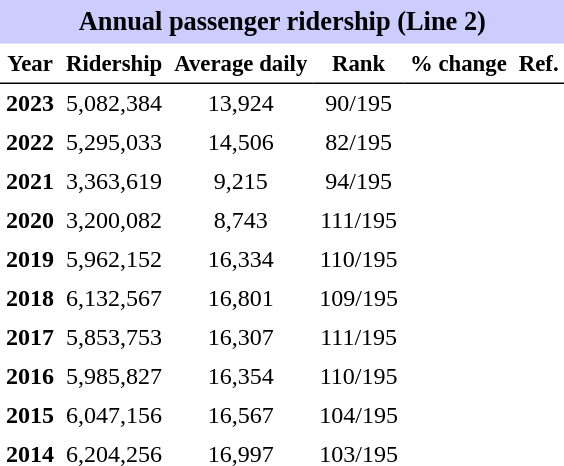<table class="toccolours" cellpadding="4" cellspacing="0" style="text-align:right;">
<tr>
<th colspan="6"  style="background-color:#ccf; background-color:#ccf; font-size:110%; text-align:center;">Annual passenger ridership (Line 2)</th>
</tr>
<tr style="font-size:95%; text-align:center">
<th style="border-bottom:1px solid black">Year</th>
<th style="border-bottom:1px solid black">Ridership</th>
<th style="border-bottom:1px solid black">Average daily</th>
<th style="border-bottom:1px solid black">Rank</th>
<th style="border-bottom:1px solid black">% change</th>
<th style="border-bottom:1px solid black">Ref.</th>
</tr>
<tr style="text-align:center;">
<td><strong>2023</strong></td>
<td>5,082,384</td>
<td>13,924</td>
<td>90/195</td>
<td></td>
<td></td>
</tr>
<tr style="text-align:center;">
<td><strong>2022</strong></td>
<td>5,295,033</td>
<td>14,506</td>
<td>82/195</td>
<td></td>
<td></td>
</tr>
<tr style="text-align:center;">
<td><strong>2021</strong></td>
<td>3,363,619</td>
<td>9,215</td>
<td>94/195</td>
<td></td>
<td></td>
</tr>
<tr style="text-align:center;">
<td><strong>2020</strong></td>
<td>3,200,082</td>
<td>8,743</td>
<td>111/195</td>
<td></td>
<td></td>
</tr>
<tr style="text-align:center;">
<td><strong>2019</strong></td>
<td>5,962,152</td>
<td>16,334</td>
<td>110/195</td>
<td></td>
<td></td>
</tr>
<tr style="text-align:center;">
<td><strong>2018</strong></td>
<td>6,132,567</td>
<td>16,801</td>
<td>109/195</td>
<td></td>
<td></td>
</tr>
<tr style="text-align:center;">
<td><strong>2017</strong></td>
<td>5,853,753</td>
<td>16,307</td>
<td>111/195</td>
<td></td>
<td></td>
</tr>
<tr style="text-align:center;">
<td><strong>2016</strong></td>
<td>5,985,827</td>
<td>16,354</td>
<td>110/195</td>
<td></td>
<td></td>
</tr>
<tr style="text-align:center;">
<td><strong>2015</strong></td>
<td>6,047,156</td>
<td>16,567</td>
<td>104/195</td>
<td></td>
<td></td>
</tr>
<tr style="text-align:center;">
<td><strong>2014</strong></td>
<td>6,204,256</td>
<td>16,997</td>
<td>103/195</td>
<td></td>
<td></td>
</tr>
</table>
